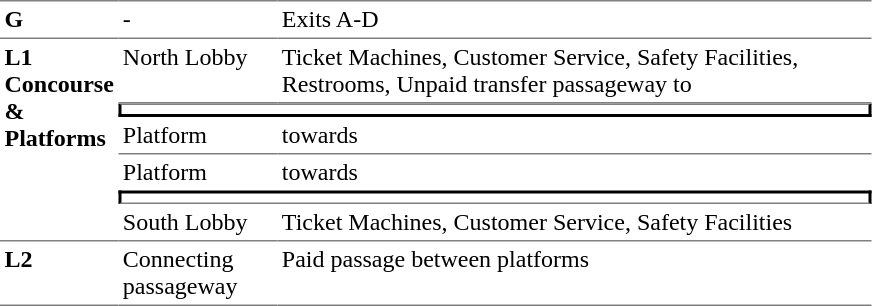<table table border=0 cellspacing=0 cellpadding=3>
<tr>
<td style="border-top:solid 1px gray;" width=50 valign=top><strong>G</strong></td>
<td style="border-top:solid 1px gray;" width=100 valign=top>-</td>
<td style="border-top:solid 1px gray;" width=390 valign=top>Exits A-D</td>
</tr>
<tr>
<td style="border-bottom:solid 1px gray; border-top:solid 1px gray;" rowspan=6 valign=top width=50><strong>L1<br>Concourse & Platforms</strong></td>
<td style="border-bottom:solid 1px gray; border-top:solid 1px gray;" valign=top width=100>North Lobby</td>
<td style="border-bottom:solid 1px gray; border-top:solid 1px gray;" valign=top width=390>Ticket Machines, Customer Service, Safety Facilities, Restrooms, Unpaid transfer passageway to </td>
</tr>
<tr>
<td style="border-top:solid 1px gray;border-bottom:solid 1px gray;border-right:solid 2px black;border-left:solid 2px black;border-bottom:solid 2px black;text-align:center;" colspan=2></td>
</tr>
<tr>
<td style="border-bottom:solid 1px gray;">Platform </td>
<td style="border-bottom:solid 1px gray;"> towards   </td>
</tr>
<tr>
<td>Platform </td>
<td> towards   </td>
</tr>
<tr>
<td style="border-bottom:solid 1px gray;border-top:solid 2px black;border-right:solid 2px black;border-left:solid 2px black;text-align:center;" colspan=2></td>
</tr>
<tr>
<td style="border-bottom:solid 1px gray;" valign=top>South Lobby</td>
<td style="border-bottom:solid 1px gray;" valign=top>Ticket Machines, Customer Service, Safety Facilities</td>
</tr>
<tr>
<td style="border-bottom:solid 1px gray;" valign=top><strong>L2</strong></td>
<td style="border-bottom:solid 1px gray;" valign=top>Connecting passageway</td>
<td style="border-bottom:solid 1px gray;" valign=top>Paid passage between platforms</td>
</tr>
</table>
